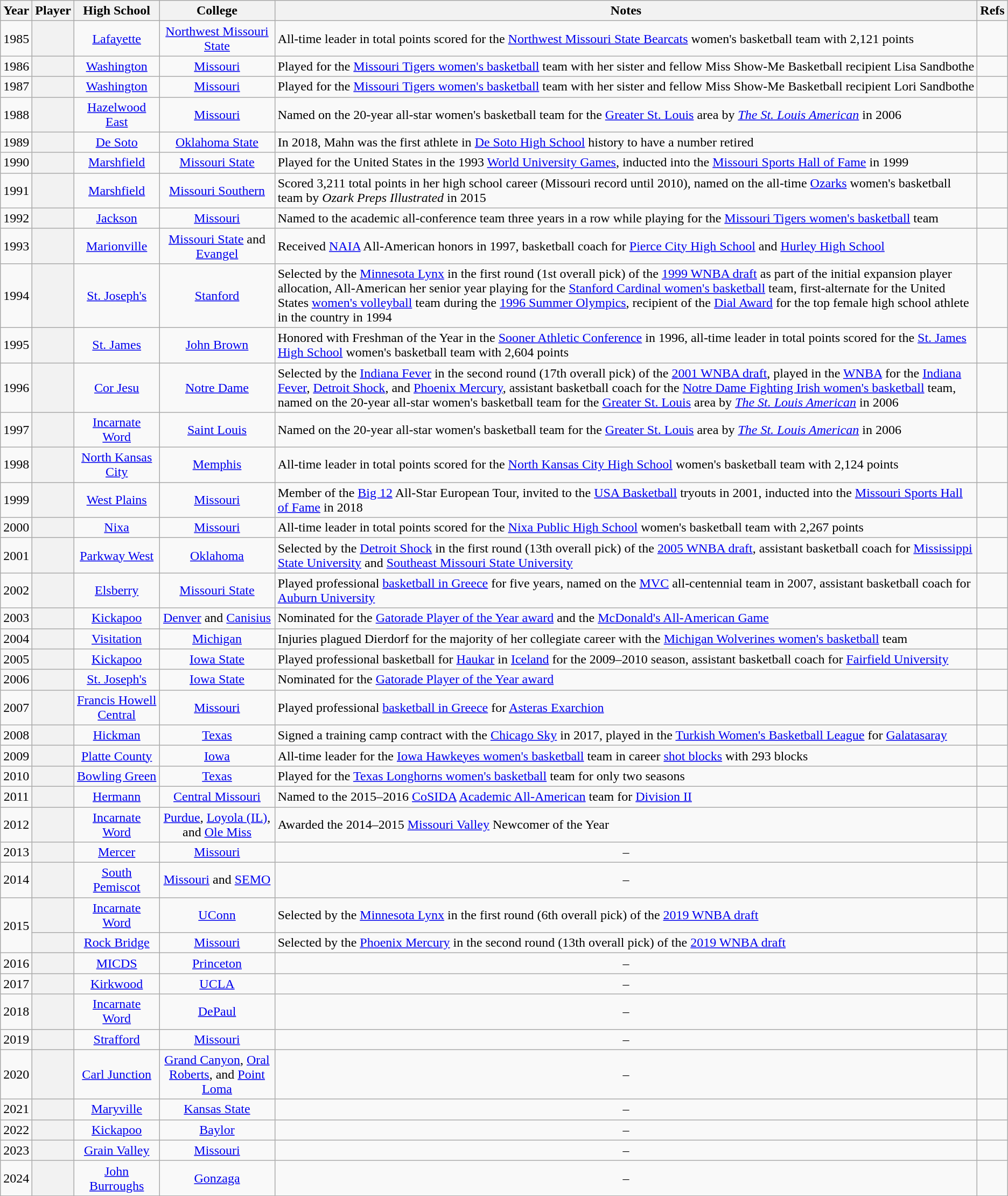<table class="wikitable plainrowheaders sortable" style="text-align:center;">
<tr>
<th scope=col>Year</th>
<th scope=col>Player</th>
<th scope=col>High School</th>
<th scope=col>College</th>
<th scope=col class=unsortable>Notes</th>
<th scope=col class=unsortable>Refs</th>
</tr>
<tr>
<td>1985</td>
<th scope=row></th>
<td><a href='#'>Lafayette</a></td>
<td><a href='#'>Northwest Missouri State</a></td>
<td align=left>All-time leader in total points scored for the <a href='#'>Northwest Missouri State Bearcats</a> women's basketball team with 2,121 points</td>
<td></td>
</tr>
<tr>
<td>1986</td>
<th scope=row></th>
<td><a href='#'>Washington</a></td>
<td><a href='#'>Missouri</a></td>
<td align=left>Played for the <a href='#'>Missouri Tigers women's basketball</a> team with her sister and fellow Miss Show-Me Basketball recipient Lisa Sandbothe</td>
<td></td>
</tr>
<tr>
<td>1987</td>
<th scope=row></th>
<td><a href='#'>Washington</a></td>
<td><a href='#'>Missouri</a></td>
<td align=left>Played for the <a href='#'>Missouri Tigers women's basketball</a> team with her sister and fellow Miss Show-Me Basketball recipient Lori Sandbothe</td>
<td></td>
</tr>
<tr>
<td>1988</td>
<th scope=row></th>
<td><a href='#'>Hazelwood East</a></td>
<td><a href='#'>Missouri</a></td>
<td align=left>Named on the 20-year all-star women's basketball team for the <a href='#'>Greater St. Louis</a> area by <em><a href='#'>The St. Louis American</a></em> in 2006</td>
<td></td>
</tr>
<tr>
<td>1989</td>
<th scope=row></th>
<td><a href='#'>De Soto</a></td>
<td><a href='#'>Oklahoma State</a></td>
<td align=left>In 2018, Mahn was the first athlete in <a href='#'>De Soto High School</a> history to have a number retired</td>
<td></td>
</tr>
<tr>
<td>1990</td>
<th scope=row></th>
<td><a href='#'>Marshfield</a></td>
<td><a href='#'>Missouri State</a></td>
<td align=left>Played for the United States in the 1993 <a href='#'>World University Games</a>, inducted into the <a href='#'>Missouri Sports Hall of Fame</a> in 1999</td>
<td></td>
</tr>
<tr>
<td>1991</td>
<th scope=row></th>
<td><a href='#'>Marshfield</a></td>
<td><a href='#'>Missouri Southern</a></td>
<td align=left>Scored 3,211 total points in her high school career (Missouri record until 2010), named on the all-time <a href='#'>Ozarks</a> women's basketball team by <em>Ozark Preps Illustrated</em> in 2015</td>
<td></td>
</tr>
<tr>
<td>1992</td>
<th scope=row></th>
<td><a href='#'>Jackson</a></td>
<td><a href='#'>Missouri</a></td>
<td align=left>Named to the academic all-conference team three years in a row while playing for the <a href='#'>Missouri Tigers women's basketball</a> team</td>
<td></td>
</tr>
<tr>
<td>1993</td>
<th scope=row></th>
<td><a href='#'>Marionville</a></td>
<td><a href='#'>Missouri State</a> and <a href='#'>Evangel</a></td>
<td align=left>Received <a href='#'>NAIA</a> All-American honors in 1997, basketball coach for <a href='#'>Pierce City High School</a> and <a href='#'>Hurley High School</a></td>
<td></td>
</tr>
<tr>
<td>1994</td>
<th scope=row></th>
<td><a href='#'>St. Joseph's</a></td>
<td><a href='#'>Stanford</a></td>
<td align=left>Selected by the <a href='#'>Minnesota Lynx</a> in the first round (1st overall pick) of the <a href='#'>1999 WNBA draft</a> as part of the initial expansion player allocation, All-American her senior year playing for the <a href='#'>Stanford Cardinal women's basketball</a> team, first-alternate for the United States <a href='#'>women's volleyball</a> team during the <a href='#'>1996 Summer Olympics</a>, recipient of the <a href='#'>Dial Award</a> for the top female high school athlete in the country in 1994</td>
<td></td>
</tr>
<tr>
<td>1995</td>
<th scope=row></th>
<td><a href='#'>St. James</a></td>
<td><a href='#'>John Brown</a></td>
<td align=left>Honored with Freshman of the Year in the <a href='#'>Sooner Athletic Conference</a> in 1996, all-time leader in total points scored for the <a href='#'>St. James High School</a> women's basketball team with 2,604 points</td>
<td></td>
</tr>
<tr>
<td>1996</td>
<th scope=row></th>
<td><a href='#'>Cor Jesu</a></td>
<td><a href='#'>Notre Dame</a></td>
<td align=left>Selected by the <a href='#'>Indiana Fever</a> in the second round (17th overall pick) of the <a href='#'>2001 WNBA draft</a>, played in the <a href='#'>WNBA</a> for the <a href='#'>Indiana Fever</a>, <a href='#'>Detroit Shock</a>, and <a href='#'>Phoenix Mercury</a>, assistant basketball coach for the <a href='#'>Notre Dame Fighting Irish women's basketball</a> team, named on the 20-year all-star women's basketball team for the <a href='#'>Greater St. Louis</a> area by <em><a href='#'>The St. Louis American</a></em> in 2006</td>
<td></td>
</tr>
<tr>
<td>1997</td>
<th scope=row></th>
<td><a href='#'>Incarnate Word</a></td>
<td><a href='#'>Saint Louis</a></td>
<td align=left>Named on the 20-year all-star women's basketball team for the <a href='#'>Greater St. Louis</a> area by <em><a href='#'>The St. Louis American</a></em> in 2006</td>
<td></td>
</tr>
<tr>
<td>1998</td>
<th scope=row></th>
<td><a href='#'>North Kansas City</a></td>
<td><a href='#'>Memphis</a></td>
<td align=left>All-time leader in total points scored for the <a href='#'>North Kansas City High School</a> women's basketball team with 2,124 points</td>
<td></td>
</tr>
<tr>
<td>1999</td>
<th scope=row></th>
<td><a href='#'>West Plains</a></td>
<td><a href='#'>Missouri</a></td>
<td align=left>Member of the <a href='#'>Big 12</a> All-Star European Tour, invited to the <a href='#'>USA Basketball</a> tryouts in 2001, inducted into the <a href='#'>Missouri Sports Hall of Fame</a> in 2018</td>
<td></td>
</tr>
<tr>
<td>2000</td>
<th scope=row></th>
<td><a href='#'>Nixa</a></td>
<td><a href='#'>Missouri</a></td>
<td align=left>All-time leader in total points scored for the <a href='#'>Nixa Public High School</a> women's basketball team with 2,267 points</td>
<td></td>
</tr>
<tr>
<td>2001</td>
<th scope=row></th>
<td><a href='#'>Parkway West</a></td>
<td><a href='#'>Oklahoma</a></td>
<td align=left>Selected by the <a href='#'>Detroit Shock</a> in the first round (13th overall pick) of the <a href='#'>2005 WNBA draft</a>, assistant basketball coach for <a href='#'>Mississippi State University</a> and <a href='#'>Southeast Missouri State University</a></td>
<td></td>
</tr>
<tr>
<td>2002</td>
<th scope=row></th>
<td><a href='#'>Elsberry</a></td>
<td><a href='#'>Missouri State</a></td>
<td align=left>Played professional <a href='#'>basketball in Greece</a> for five years, named on the <a href='#'>MVC</a> all-centennial team in 2007, assistant basketball coach for <a href='#'>Auburn University</a></td>
<td></td>
</tr>
<tr>
<td>2003</td>
<th scope=row></th>
<td><a href='#'>Kickapoo</a></td>
<td><a href='#'>Denver</a> and <a href='#'>Canisius</a></td>
<td align=left>Nominated for the <a href='#'>Gatorade Player of the Year award</a> and the <a href='#'>McDonald's All-American Game</a></td>
<td></td>
</tr>
<tr>
<td>2004</td>
<th scope=row></th>
<td><a href='#'>Visitation</a></td>
<td><a href='#'>Michigan</a></td>
<td align=left>Injuries plagued Dierdorf for the majority of her collegiate career with the <a href='#'>Michigan Wolverines women's basketball</a> team</td>
<td></td>
</tr>
<tr>
<td>2005</td>
<th scope=row></th>
<td><a href='#'>Kickapoo</a></td>
<td><a href='#'>Iowa State</a></td>
<td align=left>Played professional basketball for <a href='#'>Haukar</a> in <a href='#'>Iceland</a> for the 2009–2010 season, assistant basketball coach for <a href='#'>Fairfield University</a></td>
<td></td>
</tr>
<tr>
<td>2006</td>
<th scope=row></th>
<td><a href='#'>St. Joseph's</a></td>
<td><a href='#'>Iowa State</a></td>
<td align=left>Nominated for the <a href='#'>Gatorade Player of the Year award</a></td>
<td></td>
</tr>
<tr>
<td>2007</td>
<th scope=row></th>
<td><a href='#'>Francis Howell Central</a></td>
<td><a href='#'>Missouri</a></td>
<td align=left>Played professional <a href='#'>basketball in Greece</a> for <a href='#'>Asteras Exarchion</a></td>
<td></td>
</tr>
<tr>
<td>2008</td>
<th scope=row></th>
<td><a href='#'>Hickman</a></td>
<td><a href='#'>Texas</a></td>
<td align=left>Signed a training camp contract with the <a href='#'>Chicago Sky</a> in 2017, played in the <a href='#'>Turkish Women's Basketball League</a> for <a href='#'>Galatasaray</a></td>
<td></td>
</tr>
<tr>
<td>2009</td>
<th scope=row></th>
<td><a href='#'>Platte County</a></td>
<td><a href='#'>Iowa</a></td>
<td align=left>All-time leader for the <a href='#'>Iowa Hawkeyes women's basketball</a> team in career <a href='#'>shot blocks</a> with 293 blocks</td>
<td></td>
</tr>
<tr>
<td>2010</td>
<th scope=row></th>
<td><a href='#'>Bowling Green</a></td>
<td><a href='#'>Texas</a></td>
<td align=left>Played for the <a href='#'>Texas Longhorns women's basketball</a> team for only two seasons</td>
<td></td>
</tr>
<tr>
<td>2011</td>
<th scope=row></th>
<td><a href='#'>Hermann</a></td>
<td><a href='#'>Central Missouri</a></td>
<td align=left>Named to the 2015–2016 <a href='#'>CoSIDA</a> <a href='#'>Academic All-American</a> team for <a href='#'>Division II</a></td>
<td></td>
</tr>
<tr>
<td>2012</td>
<th scope=row></th>
<td><a href='#'>Incarnate Word</a></td>
<td><a href='#'>Purdue</a>, <a href='#'>Loyola (IL)</a>, and <a href='#'>Ole Miss</a></td>
<td align=left>Awarded the 2014–2015 <a href='#'>Missouri Valley</a> Newcomer of the Year</td>
<td></td>
</tr>
<tr>
<td>2013</td>
<th scope=row></th>
<td><a href='#'>Mercer</a></td>
<td><a href='#'>Missouri</a></td>
<td>–</td>
<td></td>
</tr>
<tr>
<td>2014</td>
<th scope=row></th>
<td><a href='#'>South Pemiscot</a></td>
<td><a href='#'>Missouri</a> and <a href='#'>SEMO</a></td>
<td>–</td>
<td></td>
</tr>
<tr>
<td rowspan=2>2015</td>
<th scope=row></th>
<td><a href='#'>Incarnate Word</a></td>
<td><a href='#'>UConn</a></td>
<td align=left>Selected by the <a href='#'>Minnesota Lynx</a> in the first round (6th overall pick) of the <a href='#'>2019 WNBA draft</a></td>
<td></td>
</tr>
<tr>
<th scope=row></th>
<td><a href='#'>Rock Bridge</a></td>
<td><a href='#'>Missouri</a></td>
<td align=left>Selected by the <a href='#'>Phoenix Mercury</a> in the second round (13th overall pick) of the <a href='#'>2019 WNBA draft</a></td>
<td></td>
</tr>
<tr>
<td>2016</td>
<th scope=row></th>
<td><a href='#'>MICDS</a></td>
<td><a href='#'>Princeton</a></td>
<td>–</td>
<td></td>
</tr>
<tr>
<td>2017</td>
<th scope=row></th>
<td><a href='#'>Kirkwood</a></td>
<td><a href='#'>UCLA</a></td>
<td>–</td>
<td></td>
</tr>
<tr>
<td>2018</td>
<th scope=row></th>
<td><a href='#'>Incarnate Word</a></td>
<td><a href='#'>DePaul</a></td>
<td>–</td>
<td></td>
</tr>
<tr>
<td>2019</td>
<th scope=row></th>
<td><a href='#'>Strafford</a></td>
<td><a href='#'>Missouri</a></td>
<td>–</td>
<td></td>
</tr>
<tr>
<td>2020</td>
<th scope=row></th>
<td><a href='#'>Carl Junction</a></td>
<td><a href='#'>Grand Canyon</a>, <a href='#'>Oral Roberts</a>, and <a href='#'>Point Loma</a></td>
<td>–</td>
<td></td>
</tr>
<tr>
<td>2021</td>
<th scope=row></th>
<td><a href='#'>Maryville</a></td>
<td><a href='#'>Kansas State</a></td>
<td>–</td>
<td></td>
</tr>
<tr>
<td>2022</td>
<th scope=row></th>
<td><a href='#'>Kickapoo</a></td>
<td><a href='#'>Baylor</a></td>
<td>–</td>
<td></td>
</tr>
<tr>
<td>2023</td>
<th scope=row></th>
<td><a href='#'>Grain Valley</a></td>
<td><a href='#'>Missouri</a></td>
<td>–</td>
<td></td>
</tr>
<tr>
<td>2024</td>
<th scope=row></th>
<td><a href='#'>John Burroughs</a></td>
<td><a href='#'>Gonzaga</a></td>
<td>–</td>
<td></td>
</tr>
</table>
